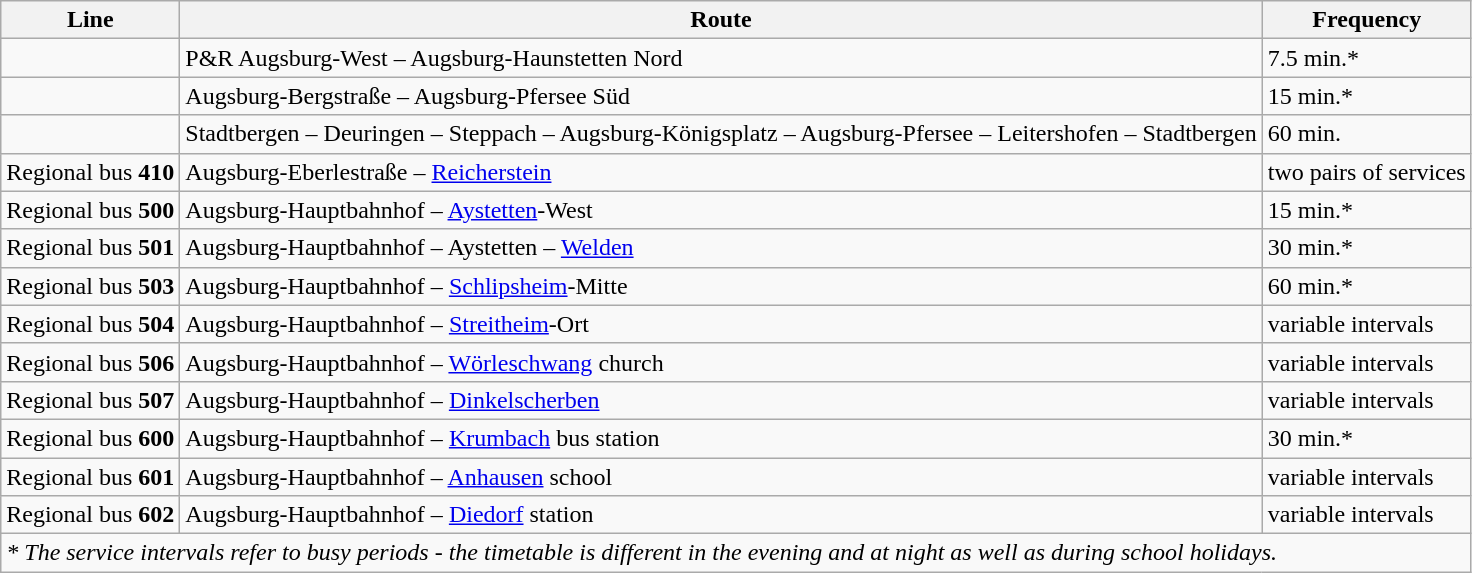<table class="wikitable">
<tr>
<th>Line</th>
<th>Route</th>
<th>Frequency</th>
</tr>
<tr>
<td></td>
<td>P&R Augsburg-West – Augsburg-Haunstetten Nord</td>
<td>7.5 min.*</td>
</tr>
<tr>
<td></td>
<td>Augsburg-Bergstraße – Augsburg-Pfersee Süd</td>
<td>15 min.*</td>
</tr>
<tr>
<td></td>
<td>Stadtbergen – Deuringen – Steppach – Augsburg-Königsplatz – Augsburg-Pfersee – Leitershofen – Stadtbergen</td>
<td>60 min.</td>
</tr>
<tr>
<td>Regional bus <strong>410</strong></td>
<td>Augsburg-Eberlestraße – <a href='#'>Reicherstein</a></td>
<td>two pairs of services</td>
</tr>
<tr>
<td>Regional bus <strong>500</strong></td>
<td>Augsburg-Hauptbahnhof – <a href='#'>Aystetten</a>-West</td>
<td>15 min.*</td>
</tr>
<tr>
<td>Regional bus <strong>501</strong></td>
<td>Augsburg-Hauptbahnhof – Aystetten – <a href='#'>Welden</a></td>
<td>30 min.*</td>
</tr>
<tr>
<td>Regional bus <strong>503</strong></td>
<td>Augsburg-Hauptbahnhof – <a href='#'>Schlipsheim</a>-Mitte</td>
<td>60 min.*</td>
</tr>
<tr>
<td>Regional bus <strong>504</strong></td>
<td>Augsburg-Hauptbahnhof – <a href='#'>Streitheim</a>-Ort</td>
<td>variable intervals</td>
</tr>
<tr>
<td>Regional bus <strong>506</strong></td>
<td>Augsburg-Hauptbahnhof – <a href='#'>Wörleschwang</a> church</td>
<td>variable intervals</td>
</tr>
<tr>
<td>Regional bus <strong>507</strong></td>
<td>Augsburg-Hauptbahnhof – <a href='#'>Dinkelscherben</a></td>
<td>variable intervals</td>
</tr>
<tr>
<td>Regional bus <strong>600</strong></td>
<td>Augsburg-Hauptbahnhof – <a href='#'>Krumbach</a> bus station</td>
<td>30 min.*</td>
</tr>
<tr>
<td>Regional bus <strong>601</strong></td>
<td>Augsburg-Hauptbahnhof – <a href='#'>Anhausen</a> school</td>
<td>variable intervals</td>
</tr>
<tr>
<td>Regional bus <strong>602</strong></td>
<td>Augsburg-Hauptbahnhof – <a href='#'>Diedorf</a> station</td>
<td>variable intervals</td>
</tr>
<tr>
<td colspan="3" align="left"><em>* The service intervals refer to busy periods - the timetable is different in the evening and at night as well as during school holidays.</em></td>
</tr>
</table>
